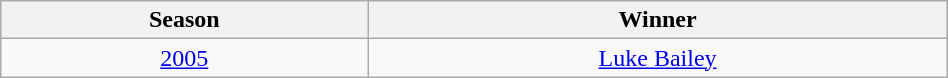<table class="wikitable" width="50%" style="text-align: center;">
<tr>
<th>Season</th>
<th>Winner</th>
</tr>
<tr>
<td><a href='#'>2005</a></td>
<td><a href='#'>Luke Bailey</a></td>
</tr>
</table>
